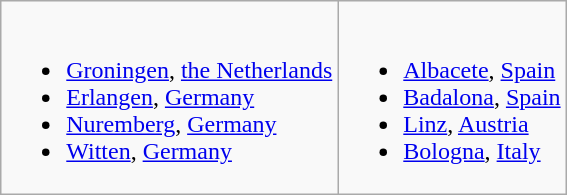<table class="wikitable">
<tr valign="top">
<td><br><ul><li> <a href='#'>Groningen</a>, <a href='#'>the Netherlands</a></li><li> <a href='#'>Erlangen</a>, <a href='#'>Germany</a></li><li> <a href='#'>Nuremberg</a>, <a href='#'>Germany</a></li><li> <a href='#'>Witten</a>, <a href='#'>Germany</a></li></ul></td>
<td><br><ul><li> <a href='#'>Albacete</a>, <a href='#'>Spain</a></li><li> <a href='#'>Badalona</a>, <a href='#'>Spain</a></li><li> <a href='#'>Linz</a>, <a href='#'>Austria</a></li><li> <a href='#'>Bologna</a>, <a href='#'>Italy</a></li></ul></td>
</tr>
</table>
